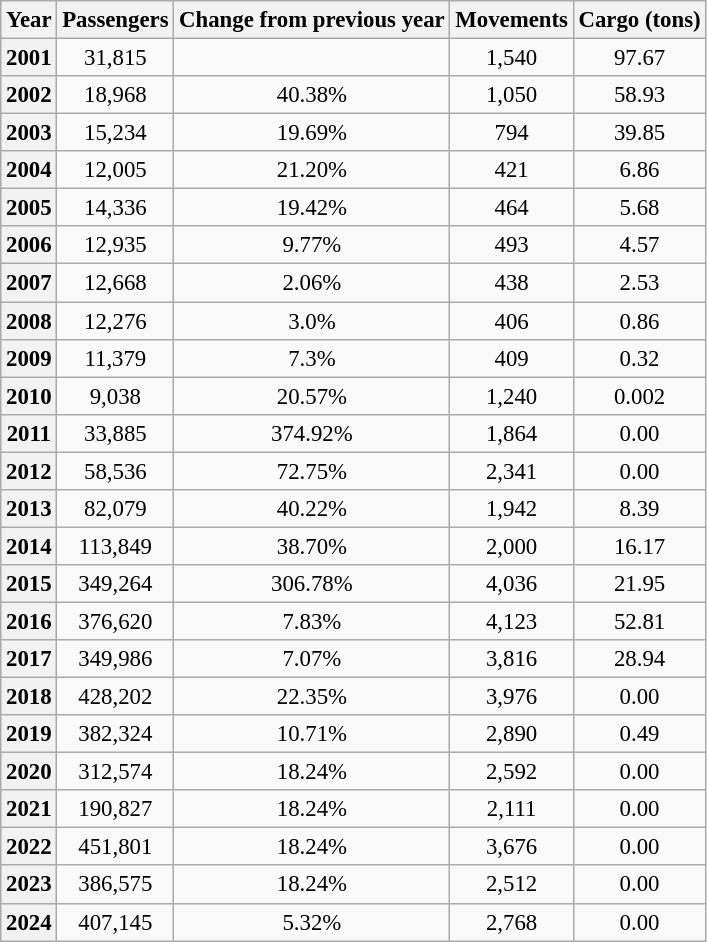<table class="wikitable" style="text-align: center; font-size: 95%">
<tr>
<th>Year</th>
<th>Passengers</th>
<th>Change from previous year</th>
<th>Movements</th>
<th>Cargo (tons)</th>
</tr>
<tr>
<th>2001</th>
<td>31,815</td>
<td></td>
<td>1,540</td>
<td>97.67</td>
</tr>
<tr>
<th>2002</th>
<td>18,968</td>
<td> 40.38%</td>
<td>1,050</td>
<td>58.93</td>
</tr>
<tr>
<th>2003</th>
<td>15,234</td>
<td> 19.69%</td>
<td>794</td>
<td>39.85</td>
</tr>
<tr>
<th>2004</th>
<td>12,005</td>
<td> 21.20%</td>
<td>421</td>
<td>6.86</td>
</tr>
<tr>
<th>2005</th>
<td>14,336</td>
<td> 19.42%</td>
<td>464</td>
<td>5.68</td>
</tr>
<tr>
<th>2006</th>
<td>12,935</td>
<td> 9.77%</td>
<td>493</td>
<td>4.57</td>
</tr>
<tr>
<th>2007</th>
<td>12,668</td>
<td> 2.06%</td>
<td>438</td>
<td>2.53</td>
</tr>
<tr>
<th>2008</th>
<td>12,276</td>
<td> 3.0%</td>
<td>406</td>
<td>0.86</td>
</tr>
<tr>
<th>2009</th>
<td>11,379</td>
<td> 7.3%</td>
<td>409</td>
<td>0.32</td>
</tr>
<tr>
<th>2010</th>
<td>9,038</td>
<td> 20.57%</td>
<td>1,240</td>
<td>0.002</td>
</tr>
<tr>
<th>2011</th>
<td>33,885</td>
<td> 374.92%</td>
<td>1,864</td>
<td>0.00</td>
</tr>
<tr>
<th>2012</th>
<td>58,536</td>
<td> 72.75%</td>
<td>2,341</td>
<td>0.00</td>
</tr>
<tr>
<th>2013</th>
<td>82,079</td>
<td> 40.22%</td>
<td>1,942</td>
<td>8.39</td>
</tr>
<tr>
<th>2014</th>
<td>113,849</td>
<td> 38.70%</td>
<td>2,000</td>
<td>16.17</td>
</tr>
<tr>
<th>2015</th>
<td>349,264</td>
<td> 306.78%</td>
<td>4,036</td>
<td>21.95</td>
</tr>
<tr>
<th>2016</th>
<td>376,620</td>
<td> 7.83%</td>
<td>4,123</td>
<td>52.81</td>
</tr>
<tr>
<th>2017</th>
<td>349,986</td>
<td> 7.07%</td>
<td>3,816</td>
<td>28.94</td>
</tr>
<tr>
<th>2018</th>
<td>428,202</td>
<td> 22.35%</td>
<td>3,976</td>
<td>0.00</td>
</tr>
<tr>
<th>2019</th>
<td>382,324</td>
<td> 10.71%</td>
<td>2,890</td>
<td>0.49</td>
</tr>
<tr>
<th>2020</th>
<td>312,574</td>
<td> 18.24%</td>
<td>2,592</td>
<td>0.00</td>
</tr>
<tr>
<th>2021</th>
<td>190,827</td>
<td> 18.24%</td>
<td>2,111</td>
<td>0.00</td>
</tr>
<tr>
<th>2022</th>
<td>451,801</td>
<td> 18.24%</td>
<td>3,676</td>
<td>0.00</td>
</tr>
<tr>
<th>2023</th>
<td>386,575</td>
<td> 18.24%</td>
<td>2,512</td>
<td>0.00</td>
</tr>
<tr>
<th>2024</th>
<td>407,145</td>
<td> 5.32%</td>
<td>2,768</td>
<td>0.00</td>
</tr>
</table>
